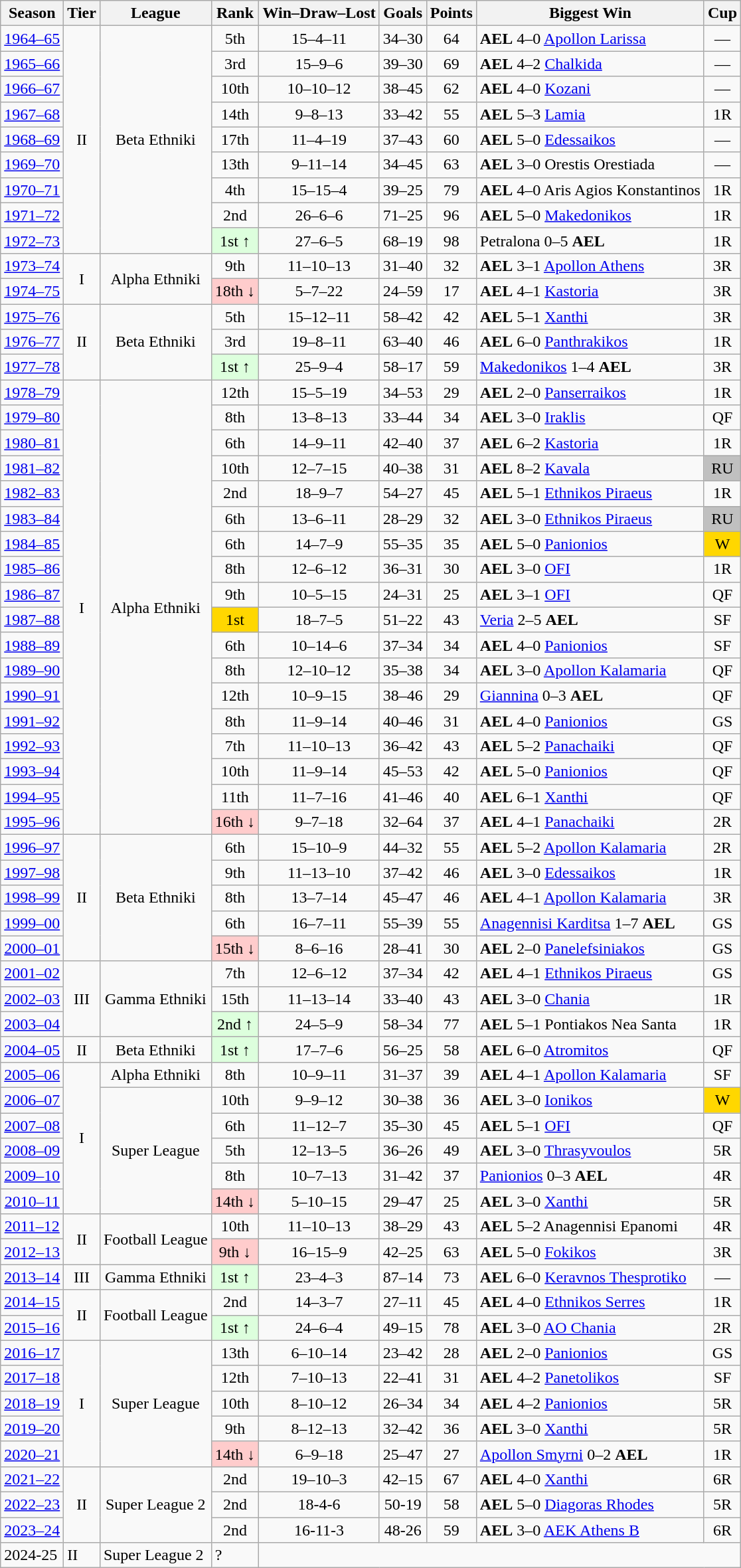<table class="wikitable" style="text-align: left;">
<tr>
<th>Season</th>
<th>Tier</th>
<th>League</th>
<th>Rank</th>
<th>Win–Draw–Lost</th>
<th>Goals</th>
<th>Points</th>
<th>Biggest Win</th>
<th>Cup</th>
</tr>
<tr>
<td align=center><a href='#'>1964–65</a></td>
<td rowspan="9" align="center">II</td>
<td rowspan="9" align="center">Beta Ethniki</td>
<td align=center>5th</td>
<td align=center>15–4–11</td>
<td align=center>34–30</td>
<td align=center>64</td>
<td align=left><strong>AEL</strong> 4–0 <a href='#'>Apollon Larissa</a></td>
<td align=center>—</td>
</tr>
<tr>
<td align=center><a href='#'>1965–66</a></td>
<td align=center>3rd</td>
<td align=center>15–9–6</td>
<td align=center>39–30</td>
<td align=center>69</td>
<td align=left><strong>AEL</strong> 4–2 <a href='#'>Chalkida</a></td>
<td align=center>—</td>
</tr>
<tr>
<td align=center><a href='#'>1966–67</a></td>
<td align=center>10th</td>
<td align=center>10–10–12</td>
<td align=center>38–45</td>
<td align=center>62</td>
<td align=left><strong>AEL</strong> 4–0 <a href='#'>Kozani</a></td>
<td align=center>—</td>
</tr>
<tr>
<td align=center><a href='#'>1967–68</a></td>
<td align=center>14th</td>
<td align=center>9–8–13</td>
<td align=center>33–42</td>
<td align=center>55</td>
<td align=left><strong>AEL</strong> 5–3 <a href='#'>Lamia</a></td>
<td align=center>1R</td>
</tr>
<tr>
<td align=center><a href='#'>1968–69</a></td>
<td align=center>17th</td>
<td align=center>11–4–19</td>
<td align=center>37–43</td>
<td align=center>60</td>
<td align=left><strong>AEL</strong> 5–0 <a href='#'>Edessaikos</a></td>
<td align=center>—</td>
</tr>
<tr>
<td align=center><a href='#'>1969–70</a></td>
<td align=center>13th</td>
<td align=center>9–11–14</td>
<td align=center>34–45</td>
<td align=center>63</td>
<td align=left><strong>AEL</strong> 3–0 Orestis Orestiada</td>
<td align=center>—</td>
</tr>
<tr>
<td align=center><a href='#'>1970–71</a></td>
<td align=center>4th</td>
<td align=center>15–15–4</td>
<td align=center>39–25</td>
<td align=center>79</td>
<td align=left><strong>AEL</strong> 4–0 Aris Agios Konstantinos</td>
<td align=center>1R</td>
</tr>
<tr>
<td align=center><a href='#'>1971–72</a></td>
<td align=center>2nd</td>
<td align=center>26–6–6</td>
<td align=center>71–25</td>
<td align=center>96</td>
<td align=left><strong>AEL</strong> 5–0 <a href='#'>Makedonikos</a></td>
<td align=center>1R</td>
</tr>
<tr>
<td align=center><a href='#'>1972–73</a></td>
<td style="background:#ddffdd" align=center>1st ↑</td>
<td align=center>27–6–5</td>
<td align=center>68–19</td>
<td align=center>98</td>
<td align=left>Petralona 0–5 <strong>AEL</strong></td>
<td align=center>1R</td>
</tr>
<tr>
<td align=center><a href='#'>1973–74</a></td>
<td rowspan="2" align="center">I</td>
<td rowspan="2" align="center">Alpha Ethniki</td>
<td align=center>9th</td>
<td align=center>11–10–13</td>
<td align=center>31–40</td>
<td align=center>32</td>
<td align=left><strong>AEL</strong> 3–1 <a href='#'>Apollon Athens</a></td>
<td align=center>3R</td>
</tr>
<tr>
<td align=center><a href='#'>1974–75</a></td>
<td style="background:#ffcccc" align=center>18th ↓</td>
<td align=center>5–7–22</td>
<td align=center>24–59</td>
<td align=center>17</td>
<td align=left><strong>AEL</strong> 4–1 <a href='#'>Kastoria</a></td>
<td align=center>3R</td>
</tr>
<tr>
<td align=center><a href='#'>1975–76</a></td>
<td rowspan="3" align="center">II</td>
<td rowspan="3" align="center">Beta Ethniki</td>
<td align=center>5th</td>
<td align=center>15–12–11</td>
<td align=center>58–42</td>
<td align=center>42</td>
<td align=left><strong>AEL</strong> 5–1 <a href='#'>Xanthi</a></td>
<td align=center>3R</td>
</tr>
<tr>
<td align=center><a href='#'>1976–77</a></td>
<td align=center>3rd</td>
<td align=center>19–8–11</td>
<td align=center>63–40</td>
<td align=center>46</td>
<td align=left><strong>AEL</strong> 6–0 <a href='#'>Panthrakikos</a></td>
<td align=center>1R</td>
</tr>
<tr>
<td align=center><a href='#'>1977–78</a></td>
<td style="background:#ddffdd" align=center>1st ↑</td>
<td align=center>25–9–4</td>
<td align=center>58–17</td>
<td align=center>59</td>
<td align=left><a href='#'>Makedonikos</a> 1–4 <strong>AEL</strong></td>
<td align=center>3R</td>
</tr>
<tr>
<td align=center><a href='#'>1978–79</a></td>
<td rowspan="18" align="center">I</td>
<td rowspan="18" align="center">Alpha Ethniki</td>
<td align=center>12th</td>
<td align=center>15–5–19</td>
<td align=center>34–53</td>
<td align=center>29</td>
<td align=left><strong>AEL</strong> 2–0 <a href='#'>Panserraikos</a></td>
<td align=center>1R</td>
</tr>
<tr>
<td align=center><a href='#'>1979–80</a></td>
<td align=center>8th</td>
<td align=center>13–8–13</td>
<td align=center>33–44</td>
<td align=center>34</td>
<td align=left><strong>AEL</strong> 3–0 <a href='#'>Iraklis</a></td>
<td align=center>QF</td>
</tr>
<tr>
<td align=center><a href='#'>1980–81</a></td>
<td align=center>6th</td>
<td align=center>14–9–11</td>
<td align=center>42–40</td>
<td align=center>37</td>
<td align=left><strong>AEL</strong> 6–2 <a href='#'>Kastoria</a></td>
<td align=center>1R</td>
</tr>
<tr>
<td align=center><a href='#'>1981–82</a></td>
<td align=center>10th</td>
<td align=center>12–7–15</td>
<td align=center>40–38</td>
<td align=center>31</td>
<td align=left><strong>AEL</strong> 8–2 <a href='#'>Kavala</a></td>
<td style="background:silver;" align=center>RU</td>
</tr>
<tr>
<td align=center><a href='#'>1982–83</a></td>
<td align=center>2nd</td>
<td align=center>18–9–7</td>
<td align=center>54–27</td>
<td align=center>45</td>
<td align=left><strong>AEL</strong> 5–1 <a href='#'>Ethnikos Piraeus</a></td>
<td align=center>1R</td>
</tr>
<tr>
<td align=center><a href='#'>1983–84</a></td>
<td align=center>6th</td>
<td align=center>13–6–11</td>
<td align=center>28–29</td>
<td align=center>32</td>
<td align=left><strong>AEL</strong> 3–0 <a href='#'>Ethnikos Piraeus</a></td>
<td style="background:silver;" align=center>RU</td>
</tr>
<tr>
<td align=center><a href='#'>1984–85</a></td>
<td align=center>6th</td>
<td align=center>14–7–9</td>
<td align=center>55–35</td>
<td align=center>35</td>
<td align=left><strong>AEL</strong> 5–0 <a href='#'>Panionios</a></td>
<td style="background:gold;" align=center>W</td>
</tr>
<tr>
<td align=center><a href='#'>1985–86</a></td>
<td align=center>8th</td>
<td align=center>12–6–12</td>
<td align=center>36–31</td>
<td align=center>30</td>
<td align=left><strong>AEL</strong> 3–0 <a href='#'>OFI</a></td>
<td align=center>1R</td>
</tr>
<tr>
<td align=center><a href='#'>1986–87</a></td>
<td align=center>9th</td>
<td align=center>10–5–15</td>
<td align=center>24–31</td>
<td align=center>25</td>
<td align=left><strong>AEL</strong> 3–1 <a href='#'>OFI</a></td>
<td align=center>QF</td>
</tr>
<tr>
<td align=center><a href='#'>1987–88</a></td>
<td style="background:gold;" align=center>1st</td>
<td align=center>18–7–5</td>
<td align=center>51–22</td>
<td align=center>43</td>
<td align=left><a href='#'>Veria</a> 2–5 <strong>AEL</strong></td>
<td align=center>SF</td>
</tr>
<tr>
<td align=center><a href='#'>1988–89</a></td>
<td align=center>6th</td>
<td align=center>10–14–6</td>
<td align=center>37–34</td>
<td align=center>34</td>
<td align=left><strong>AEL</strong> 4–0 <a href='#'>Panionios</a></td>
<td align=center>SF</td>
</tr>
<tr>
<td align=center><a href='#'>1989–90</a></td>
<td align=center>8th</td>
<td align=center>12–10–12</td>
<td align=center>35–38</td>
<td align=center>34</td>
<td align=left><strong>AEL</strong> 3–0 <a href='#'>Apollon Kalamaria</a></td>
<td align=center>QF</td>
</tr>
<tr>
<td align=center><a href='#'>1990–91</a></td>
<td align=center>12th</td>
<td align=center>10–9–15</td>
<td align=center>38–46</td>
<td align=center>29</td>
<td align=left><a href='#'>Giannina</a> 0–3 <strong>AEL</strong></td>
<td align=center>QF</td>
</tr>
<tr>
<td align=center><a href='#'>1991–92</a></td>
<td align=center>8th</td>
<td align=center>11–9–14</td>
<td align=center>40–46</td>
<td align=center>31</td>
<td align=left><strong>AEL</strong> 4–0 <a href='#'>Panionios</a></td>
<td align=center>GS</td>
</tr>
<tr>
<td align=center><a href='#'>1992–93</a></td>
<td align=center>7th</td>
<td align=center>11–10–13</td>
<td align=center>36–42</td>
<td align=center>43</td>
<td align=left><strong>AEL</strong> 5–2 <a href='#'>Panachaiki</a></td>
<td align=center>QF</td>
</tr>
<tr>
<td align=center><a href='#'>1993–94</a></td>
<td align=center>10th</td>
<td align=center>11–9–14</td>
<td align=center>45–53</td>
<td align=center>42</td>
<td align=left><strong>AEL</strong> 5–0 <a href='#'>Panionios</a></td>
<td align=center>QF</td>
</tr>
<tr>
<td align=center><a href='#'>1994–95</a></td>
<td align=center>11th</td>
<td align=center>11–7–16</td>
<td align=center>41–46</td>
<td align=center>40</td>
<td align=left><strong>AEL</strong> 6–1 <a href='#'>Xanthi</a></td>
<td align=center>QF</td>
</tr>
<tr>
<td align=center><a href='#'>1995–96</a></td>
<td style="background:#ffcccc" align=center>16th ↓</td>
<td align=center>9–7–18</td>
<td align=center>32–64</td>
<td align=center>37</td>
<td align=left><strong>AEL</strong> 4–1 <a href='#'>Panachaiki</a></td>
<td align=center>2R</td>
</tr>
<tr>
<td align=center><a href='#'>1996–97</a></td>
<td rowspan="5" align="center">II</td>
<td rowspan="5" align="center">Beta Ethniki</td>
<td align=center>6th</td>
<td align=center>15–10–9</td>
<td align=center>44–32</td>
<td align=center>55</td>
<td align=left><strong>AEL</strong> 5–2 <a href='#'>Apollon Kalamaria</a></td>
<td align=center>2R</td>
</tr>
<tr>
<td align=center><a href='#'>1997–98</a></td>
<td align=center>9th</td>
<td align=center>11–13–10</td>
<td align=center>37–42</td>
<td align=center>46</td>
<td align=left><strong>AEL</strong> 3–0 <a href='#'>Edessaikos</a></td>
<td align=center>1R</td>
</tr>
<tr>
<td align=center><a href='#'>1998–99</a></td>
<td align=center>8th</td>
<td align=center>13–7–14</td>
<td align=center>45–47</td>
<td align=center>46</td>
<td align=left><strong>AEL</strong> 4–1 <a href='#'>Apollon Kalamaria</a></td>
<td align=center>3R</td>
</tr>
<tr>
<td align=center><a href='#'>1999–00</a></td>
<td align=center>6th</td>
<td align=center>16–7–11</td>
<td align=center>55–39</td>
<td align=center>55</td>
<td align=left><a href='#'>Anagennisi Karditsa</a> 1–7 <strong>AEL</strong></td>
<td align=center>GS</td>
</tr>
<tr>
<td align=center><a href='#'>2000–01</a></td>
<td style="background:#ffcccc" align=center>15th ↓</td>
<td align=center>8–6–16</td>
<td align=center>28–41</td>
<td align=center>30</td>
<td align=left><strong>AEL</strong> 2–0 <a href='#'>Panelefsiniakos</a></td>
<td align=center>GS</td>
</tr>
<tr>
<td align=center><a href='#'>2001–02</a></td>
<td rowspan="3" align="center">III</td>
<td rowspan="3" align="center">Gamma Ethniki</td>
<td align=center>7th</td>
<td align=center>12–6–12</td>
<td align=center>37–34</td>
<td align=center>42</td>
<td align=left><strong>AEL</strong> 4–1 <a href='#'>Ethnikos Piraeus</a></td>
<td align=center>GS</td>
</tr>
<tr>
<td align=center><a href='#'>2002–03</a></td>
<td align=center>15th</td>
<td align=center>11–13–14</td>
<td align=center>33–40</td>
<td align=center>43</td>
<td align=left><strong>AEL</strong> 3–0 <a href='#'>Chania</a></td>
<td align=center>1R</td>
</tr>
<tr>
<td align=center><a href='#'>2003–04</a></td>
<td style="background:#ddffdd" align=center>2nd ↑</td>
<td align=center>24–5–9</td>
<td align=center>58–34</td>
<td align=center>77</td>
<td align=left><strong>AEL</strong> 5–1 Pontiakos Nea Santa</td>
<td align=center>1R</td>
</tr>
<tr>
<td align=center><a href='#'>2004–05</a></td>
<td align=center>II</td>
<td align=center>Beta Ethniki</td>
<td style="background:#ddffdd" align=center>1st ↑</td>
<td align=center>17–7–6</td>
<td align=center>56–25</td>
<td align=center>58</td>
<td align=left><strong>AEL</strong> 6–0 <a href='#'>Atromitos</a></td>
<td align=center>QF</td>
</tr>
<tr>
<td align=center><a href='#'>2005–06</a></td>
<td rowspan="6" align="center">I</td>
<td align=center>Alpha Ethniki</td>
<td align=center>8th</td>
<td align=center>10–9–11</td>
<td align=center>31–37</td>
<td align=center>39</td>
<td align=left><strong>AEL</strong> 4–1 <a href='#'>Apollon Kalamaria</a></td>
<td align=center>SF</td>
</tr>
<tr>
<td align=center><a href='#'>2006–07</a></td>
<td rowspan="5" align="center">Super League</td>
<td align=center>10th</td>
<td align=center>9–9–12</td>
<td align=center>30–38</td>
<td align=center>36</td>
<td align=left><strong>AEL</strong> 3–0 <a href='#'>Ionikos</a></td>
<td style="background:gold;" align=center>W</td>
</tr>
<tr>
<td align=center><a href='#'>2007–08</a></td>
<td align=center>6th</td>
<td align=center>11–12–7</td>
<td align=center>35–30</td>
<td align=center>45</td>
<td align=left><strong>AEL</strong> 5–1 <a href='#'>OFI</a></td>
<td align=center>QF</td>
</tr>
<tr>
<td align=center><a href='#'>2008–09</a></td>
<td align=center>5th</td>
<td align=center>12–13–5</td>
<td align=center>36–26</td>
<td align=center>49</td>
<td align=left><strong>AEL</strong> 3–0 <a href='#'>Thrasyvoulos</a></td>
<td align=center>5R</td>
</tr>
<tr>
<td align=center><a href='#'>2009–10</a></td>
<td align=center>8th</td>
<td align=center>10–7–13</td>
<td align=center>31–42</td>
<td align=center>37</td>
<td align=left><a href='#'>Panionios</a> 0–3 <strong>AEL</strong></td>
<td align=center>4R</td>
</tr>
<tr>
<td align=center><a href='#'>2010–11</a></td>
<td style="background:#ffcccc" align=center>14th ↓</td>
<td align=center>5–10–15</td>
<td align=center>29–47</td>
<td align=center>25</td>
<td align=left><strong>AEL</strong> 3–0 <a href='#'>Xanthi</a></td>
<td align=center>5R</td>
</tr>
<tr>
<td align=center><a href='#'>2011–12</a></td>
<td rowspan="2" align="center">II</td>
<td rowspan="2" align="center">Football League</td>
<td align=center>10th</td>
<td align=center>11–10–13</td>
<td align=center>38–29</td>
<td align=center>43</td>
<td align=left><strong>AEL</strong> 5–2 Anagennisi Epanomi</td>
<td align=center>4R</td>
</tr>
<tr>
<td align=center><a href='#'>2012–13</a></td>
<td style="background:#ffcccc" align=center>9th ↓</td>
<td align=center>16–15–9</td>
<td align=center>42–25</td>
<td align=center>63</td>
<td align=left><strong>AEL</strong> 5–0 <a href='#'>Fokikos</a></td>
<td align=center>3R</td>
</tr>
<tr>
<td align=center><a href='#'>2013–14</a></td>
<td align=center>III</td>
<td align=center>Gamma Ethniki</td>
<td style="background:#ddffdd" align=center>1st ↑</td>
<td align=center>23–4–3</td>
<td align=center>87–14</td>
<td align=center>73</td>
<td align=left><strong>AEL</strong> 6–0 <a href='#'>Keravnos Thesprotiko</a></td>
<td align=center>—</td>
</tr>
<tr>
<td align=center><a href='#'>2014–15</a></td>
<td rowspan="2" align="center">II</td>
<td rowspan="2" align="center">Football League</td>
<td align=center>2nd</td>
<td align=center>14–3–7</td>
<td align=center>27–11</td>
<td align=center>45</td>
<td align=left><strong>AEL</strong> 4–0 <a href='#'>Ethnikos Serres</a></td>
<td align=center>1R</td>
</tr>
<tr>
<td align=center><a href='#'>2015–16</a></td>
<td style="background:#ddffdd" align=center>1st ↑</td>
<td align=center>24–6–4</td>
<td align=center>49–15</td>
<td align=center>78</td>
<td align=left><strong>AEL</strong> 3–0 <a href='#'>AO Chania</a></td>
<td align=center>2R</td>
</tr>
<tr>
<td align=center><a href='#'>2016–17</a></td>
<td rowspan="5" align="center">I</td>
<td rowspan="5" align="center">Super League</td>
<td align=center>13th</td>
<td align=center>6–10–14</td>
<td align=center>23–42</td>
<td align=center>28</td>
<td align=left><strong>AEL</strong> 2–0 <a href='#'>Panionios</a></td>
<td align=center>GS</td>
</tr>
<tr>
<td align=center><a href='#'>2017–18</a></td>
<td align=center>12th</td>
<td align=center>7–10–13</td>
<td align=center>22–41</td>
<td align=center>31</td>
<td align=left><strong>AEL</strong> 4–2 <a href='#'>Panetolikos</a></td>
<td align=center>SF</td>
</tr>
<tr>
<td align=center><a href='#'>2018–19</a></td>
<td align=center>10th</td>
<td align=center>8–10–12</td>
<td align=center>26–34</td>
<td align=center>34</td>
<td align=left><strong>AEL</strong> 4–2 <a href='#'>Panionios</a></td>
<td align=center>5R</td>
</tr>
<tr>
<td align=center><a href='#'>2019–20</a></td>
<td align=center>9th</td>
<td align=center>8–12–13</td>
<td align=center>32–42</td>
<td align=center>36</td>
<td align=left><strong>AEL</strong> 3–0 <a href='#'>Xanthi</a></td>
<td align=center>5R</td>
</tr>
<tr>
<td align=center><a href='#'>2020–21</a></td>
<td style="background:#ffcccc" align=center>14th ↓</td>
<td align=center>6–9–18</td>
<td align=center>25–47</td>
<td align=center>27</td>
<td align=left><a href='#'>Apollon Smyrni</a> 0–2 <strong>AEL</strong></td>
<td align=center>1R</td>
</tr>
<tr>
<td align=center><a href='#'>2021–22</a></td>
<td rowspan="3" align="center">II</td>
<td rowspan="3" align="center">Super League 2</td>
<td align=center>2nd</td>
<td align=center>19–10–3</td>
<td align=center>42–15</td>
<td align=center>67</td>
<td align=left><strong>AEL</strong> 4–0 <a href='#'>Xanthi</a></td>
<td align=center>6R</td>
</tr>
<tr>
<td align=center><a href='#'>2022–23</a></td>
<td align=center>2nd</td>
<td align=center>18-4-6</td>
<td align=center>50-19</td>
<td align=center>58</td>
<td align=left><strong>AEL</strong> 5–0 <a href='#'>Diagoras Rhodes</a></td>
<td align=center>5R</td>
</tr>
<tr>
<td align=center><a href='#'>2023–24</a></td>
<td align=center>2nd</td>
<td align=center>16-11-3</td>
<td align=center>48-26</td>
<td align=center>59</td>
<td align=left><strong>AEL</strong> 3–0 <a href='#'>AEK Athens B</a></td>
<td align=center>6R</td>
</tr>
<tr>
<td>2024-25</td>
<td>II</td>
<td>Super League 2</td>
<td>?</td>
</tr>
</table>
